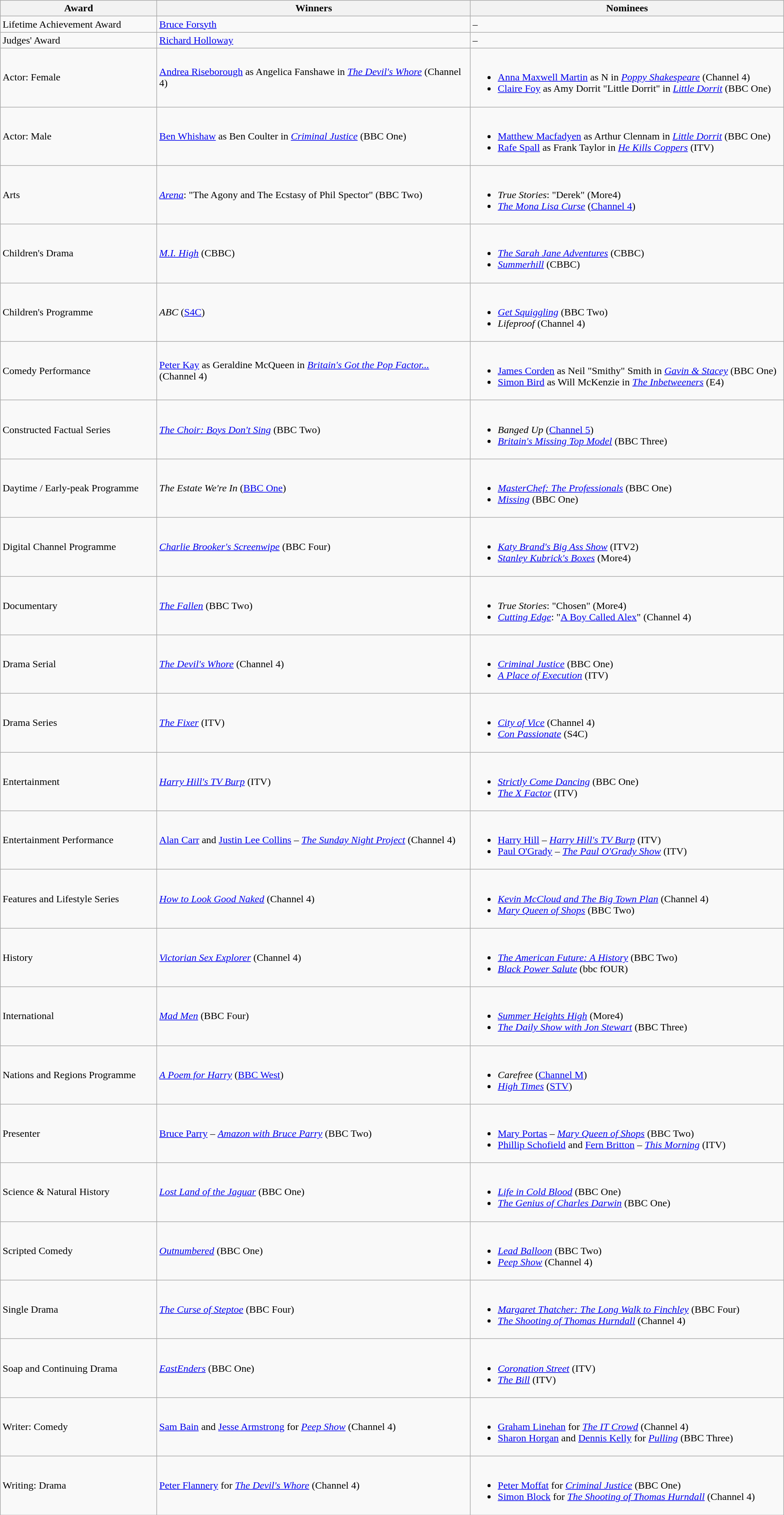<table class="wikitable">
<tr>
<th width="20%">Award</th>
<th width="40%">Winners</th>
<th width="40%">Nominees</th>
</tr>
<tr>
<td>Lifetime Achievement Award</td>
<td><a href='#'>Bruce Forsyth</a></td>
<td>–</td>
</tr>
<tr>
<td>Judges' Award</td>
<td><a href='#'>Richard Holloway</a></td>
<td>–</td>
</tr>
<tr>
<td>Actor: Female</td>
<td><a href='#'>Andrea Riseborough</a> as Angelica Fanshawe in <em><a href='#'>The Devil's Whore</a></em> (Channel 4)</td>
<td><br><ul><li><a href='#'>Anna Maxwell Martin</a> as N in <em><a href='#'>Poppy Shakespeare</a></em> (Channel 4)</li><li><a href='#'>Claire Foy</a> as Amy Dorrit "Little Dorrit" in <em><a href='#'>Little Dorrit</a></em> (BBC One)</li></ul></td>
</tr>
<tr>
<td>Actor: Male</td>
<td><a href='#'>Ben Whishaw</a> as Ben Coulter in <em><a href='#'>Criminal Justice</a></em> (BBC One)</td>
<td><br><ul><li><a href='#'>Matthew Macfadyen</a> as Arthur Clennam in <em><a href='#'>Little Dorrit</a></em> (BBC One)</li><li><a href='#'>Rafe Spall</a> as Frank Taylor in <em><a href='#'>He Kills Coppers</a></em> (ITV)</li></ul></td>
</tr>
<tr>
<td>Arts</td>
<td><em><a href='#'>Arena</a></em>: "The Agony and The Ecstasy of Phil Spector" (BBC Two)</td>
<td><br><ul><li><em>True Stories</em>: "Derek" (More4)</li><li><em><a href='#'>The Mona Lisa Curse</a></em> (<a href='#'>Channel 4</a>)</li></ul></td>
</tr>
<tr>
<td>Children's Drama</td>
<td><em><a href='#'>M.I. High</a></em> (CBBC)</td>
<td><br><ul><li><em><a href='#'>The Sarah Jane Adventures</a></em> (CBBC)</li><li><em><a href='#'>Summerhill</a></em> (CBBC)</li></ul></td>
</tr>
<tr>
<td>Children's Programme</td>
<td><em>ABC</em> (<a href='#'>S4C</a>)</td>
<td><br><ul><li><em><a href='#'>Get Squiggling</a></em> (BBC Two)</li><li><em>Lifeproof</em> (Channel 4)</li></ul></td>
</tr>
<tr>
<td>Comedy Performance</td>
<td><a href='#'>Peter Kay</a> as Geraldine McQueen in <em><a href='#'>Britain's Got the Pop Factor...</a></em> (Channel 4)</td>
<td><br><ul><li><a href='#'>James Corden</a> as Neil "Smithy" Smith in <em><a href='#'>Gavin & Stacey</a></em> (BBC One)</li><li><a href='#'>Simon Bird</a> as Will McKenzie in <em><a href='#'>The Inbetweeners</a></em> (E4)</li></ul></td>
</tr>
<tr>
<td>Constructed Factual Series</td>
<td><em><a href='#'>The Choir: Boys Don't Sing</a></em> (BBC Two)</td>
<td><br><ul><li><em>Banged Up</em> (<a href='#'>Channel 5</a>)</li><li><em><a href='#'>Britain's Missing Top Model</a></em> (BBC Three)</li></ul></td>
</tr>
<tr>
<td>Daytime / Early-peak Programme</td>
<td><em>The Estate We're In</em> (<a href='#'>BBC One</a>)</td>
<td><br><ul><li><em><a href='#'>MasterChef: The Professionals</a></em> (BBC One)</li><li><em><a href='#'>Missing</a></em> (BBC One)</li></ul></td>
</tr>
<tr>
<td>Digital Channel Programme</td>
<td><em><a href='#'>Charlie Brooker's Screenwipe</a></em> (BBC Four)</td>
<td><br><ul><li><em><a href='#'>Katy Brand's Big Ass Show</a></em> (ITV2)</li><li><em><a href='#'>Stanley Kubrick's Boxes</a></em> (More4)</li></ul></td>
</tr>
<tr>
<td>Documentary</td>
<td><em><a href='#'>The Fallen</a></em> (BBC Two)</td>
<td><br><ul><li><em>True Stories</em>: "Chosen" (More4)</li><li><em><a href='#'>Cutting Edge</a></em>: "<a href='#'>A Boy Called Alex</a>" (Channel 4)</li></ul></td>
</tr>
<tr>
<td>Drama Serial</td>
<td><em><a href='#'>The Devil's Whore</a></em> (Channel 4)</td>
<td><br><ul><li><em><a href='#'>Criminal Justice</a></em> (BBC One)</li><li><em><a href='#'>A Place of Execution</a></em> (ITV)</li></ul></td>
</tr>
<tr>
<td>Drama Series</td>
<td><em><a href='#'>The Fixer</a></em> (ITV)</td>
<td><br><ul><li><em><a href='#'>City of Vice</a></em> (Channel 4)</li><li><em><a href='#'>Con Passionate</a></em> (S4C)</li></ul></td>
</tr>
<tr>
<td>Entertainment</td>
<td><em><a href='#'>Harry Hill's TV Burp</a></em> (ITV)</td>
<td><br><ul><li><em><a href='#'>Strictly Come Dancing</a></em> (BBC One)</li><li><em><a href='#'>The X Factor</a></em> (ITV)</li></ul></td>
</tr>
<tr>
<td>Entertainment Performance</td>
<td><a href='#'>Alan Carr</a> and <a href='#'>Justin Lee Collins</a> – <em><a href='#'>The Sunday Night Project</a></em> (Channel 4)</td>
<td><br><ul><li><a href='#'>Harry Hill</a> – <em><a href='#'>Harry Hill's TV Burp</a></em> (ITV)</li><li><a href='#'>Paul O'Grady</a> – <em><a href='#'>The Paul O'Grady Show</a></em> (ITV)</li></ul></td>
</tr>
<tr>
<td>Features and Lifestyle Series</td>
<td><em><a href='#'>How to Look Good Naked</a></em> (Channel 4)</td>
<td><br><ul><li><em><a href='#'>Kevin McCloud and The Big Town Plan</a></em> (Channel 4)</li><li><em><a href='#'>Mary Queen of Shops</a></em> (BBC Two)</li></ul></td>
</tr>
<tr>
<td>History</td>
<td><em><a href='#'>Victorian Sex Explorer</a></em> (Channel 4)</td>
<td><br><ul><li><em><a href='#'>The American Future: A History</a></em> (BBC Two)</li><li><em><a href='#'>Black Power Salute</a></em> (bbc fOUR)</li></ul></td>
</tr>
<tr>
<td>International</td>
<td><em><a href='#'>Mad Men</a></em> (BBC Four)</td>
<td><br><ul><li><em><a href='#'>Summer Heights High</a></em> (More4)</li><li><em><a href='#'>The Daily Show with Jon Stewart</a></em> (BBC Three)</li></ul></td>
</tr>
<tr>
<td>Nations and Regions Programme</td>
<td><em><a href='#'>A Poem for Harry</a></em> (<a href='#'>BBC West</a>)</td>
<td><br><ul><li><em>Carefree</em> (<a href='#'>Channel M</a>)</li><li><em><a href='#'>High Times</a></em> (<a href='#'>STV</a>)</li></ul></td>
</tr>
<tr>
<td>Presenter</td>
<td><a href='#'>Bruce Parry</a> – <em><a href='#'>Amazon with Bruce Parry</a></em> (BBC Two)</td>
<td><br><ul><li><a href='#'>Mary Portas</a> – <em><a href='#'>Mary Queen of Shops</a></em> (BBC Two)</li><li><a href='#'>Phillip Schofield</a> and <a href='#'>Fern Britton</a> – <em><a href='#'>This Morning</a></em> (ITV)</li></ul></td>
</tr>
<tr>
<td>Science & Natural History</td>
<td><em><a href='#'>Lost Land of the Jaguar</a></em> (BBC One)</td>
<td><br><ul><li><em><a href='#'>Life in Cold Blood</a></em> (BBC One)</li><li><em><a href='#'>The Genius of Charles Darwin</a></em> (BBC One)</li></ul></td>
</tr>
<tr>
<td>Scripted Comedy</td>
<td><em><a href='#'>Outnumbered</a></em> (BBC One)</td>
<td><br><ul><li><em><a href='#'>Lead Balloon</a></em> (BBC Two)</li><li><em><a href='#'>Peep Show</a></em> (Channel 4)</li></ul></td>
</tr>
<tr>
<td>Single Drama</td>
<td><em><a href='#'>The Curse of Steptoe</a></em> (BBC Four)</td>
<td><br><ul><li><em><a href='#'>Margaret Thatcher: The Long Walk to Finchley</a></em> (BBC Four)</li><li><em><a href='#'>The Shooting of Thomas Hurndall</a></em> (Channel 4)</li></ul></td>
</tr>
<tr>
<td>Soap and Continuing Drama</td>
<td><em><a href='#'>EastEnders</a></em> (BBC One)</td>
<td><br><ul><li><em><a href='#'>Coronation Street</a></em> (ITV)</li><li><em><a href='#'>The Bill</a></em> (ITV)</li></ul></td>
</tr>
<tr>
<td>Writer: Comedy</td>
<td><a href='#'>Sam Bain</a> and <a href='#'>Jesse Armstrong</a> for <em><a href='#'>Peep Show</a></em> (Channel 4)</td>
<td><br><ul><li><a href='#'>Graham Linehan</a> for <em><a href='#'>The IT Crowd</a></em> (Channel 4)</li><li><a href='#'>Sharon Horgan</a> and <a href='#'>Dennis Kelly</a> for <em><a href='#'>Pulling</a></em> (BBC Three)</li></ul></td>
</tr>
<tr>
<td>Writing: Drama</td>
<td><a href='#'>Peter Flannery</a> for <em><a href='#'>The Devil's Whore</a></em> (Channel 4)</td>
<td><br><ul><li><a href='#'>Peter Moffat</a> for <em><a href='#'>Criminal Justice</a></em> (BBC One)</li><li><a href='#'>Simon Block</a> for <em><a href='#'>The Shooting of Thomas Hurndall</a></em> (Channel 4)</li></ul></td>
</tr>
</table>
